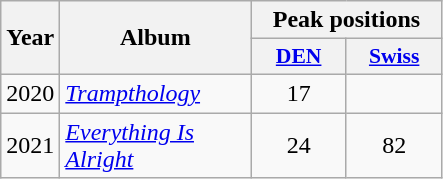<table class="wikitable">
<tr>
<th align="center" rowspan="2" width="10">Year</th>
<th align="center" rowspan="2" width="120">Album</th>
<th align="center" colspan="2" width="120">Peak positions</th>
</tr>
<tr>
<th scope="col" style="width:3em;font-size:90%;"><a href='#'>DEN</a> <br></th>
<th scope="col" style="width:3em;font-size:90%;"><a href='#'>Swiss</a> <br></th>
</tr>
<tr>
<td>2020</td>
<td><em><a href='#'>Trampthology</a></em></td>
<td style="text-align:center;">17<br></td>
<td style="text-align:center;"></td>
</tr>
<tr>
<td>2021</td>
<td><em><a href='#'>Everything Is Alright</a></em></td>
<td style="text-align:center;">24<br></td>
<td style="text-align:center;">82</td>
</tr>
</table>
